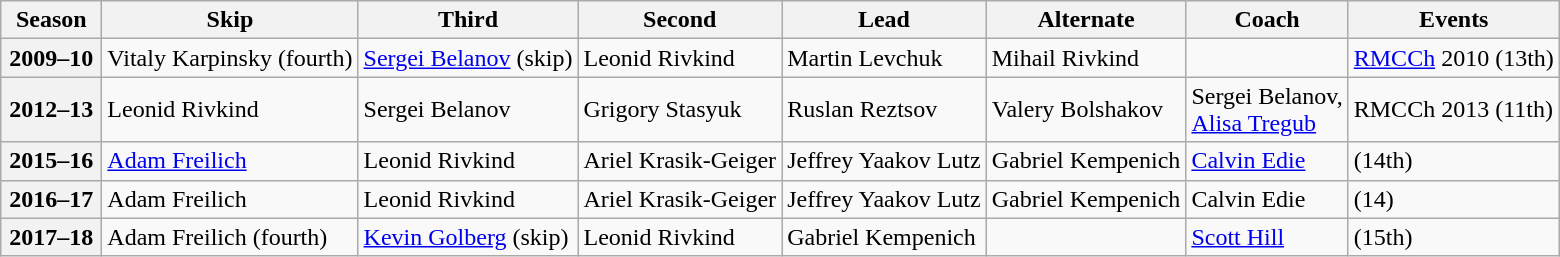<table class="wikitable">
<tr>
<th scope="col" width=60>Season</th>
<th scope="col">Skip</th>
<th scope="col">Third</th>
<th scope="col">Second</th>
<th scope="col">Lead</th>
<th scope="col">Alternate</th>
<th scope="col">Coach</th>
<th scope="col">Events</th>
</tr>
<tr>
<th scope="row">2009–10</th>
<td>Vitaly Karpinsky (fourth)</td>
<td><a href='#'>Sergei Belanov</a> (skip)</td>
<td>Leonid Rivkind</td>
<td>Martin Levchuk</td>
<td>Mihail Rivkind</td>
<td></td>
<td><a href='#'>RMCCh</a> 2010 (13th)</td>
</tr>
<tr>
<th scope="row">2012–13</th>
<td>Leonid Rivkind</td>
<td>Sergei Belanov</td>
<td>Grigory Stasyuk</td>
<td>Ruslan Reztsov</td>
<td>Valery Bolshakov</td>
<td>Sergei Belanov,<br><a href='#'>Alisa Tregub</a></td>
<td>RMCCh 2013 (11th)</td>
</tr>
<tr>
<th scope="row">2015–16</th>
<td><a href='#'>Adam Freilich</a></td>
<td>Leonid Rivkind</td>
<td>Ariel Krasik-Geiger</td>
<td>Jeffrey Yaakov Lutz</td>
<td>Gabriel Kempenich</td>
<td><a href='#'>Calvin Edie</a></td>
<td> (14th)</td>
</tr>
<tr>
<th scope="row">2016–17</th>
<td>Adam Freilich</td>
<td>Leonid Rivkind</td>
<td>Ariel Krasik-Geiger</td>
<td>Jeffrey Yaakov Lutz</td>
<td>Gabriel Kempenich</td>
<td>Calvin Edie</td>
<td> (14)</td>
</tr>
<tr>
<th scope="row">2017–18</th>
<td>Adam Freilich (fourth)</td>
<td><a href='#'>Kevin Golberg</a> (skip)</td>
<td>Leonid Rivkind</td>
<td>Gabriel Kempenich</td>
<td></td>
<td><a href='#'>Scott Hill</a></td>
<td> (15th)</td>
</tr>
</table>
